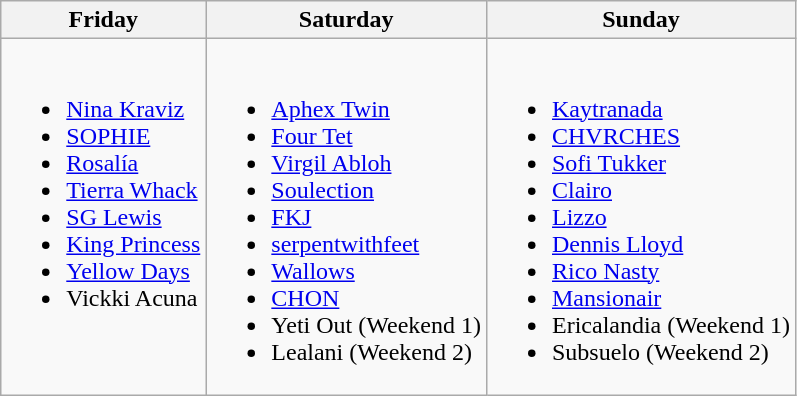<table class="wikitable">
<tr>
<th>Friday</th>
<th>Saturday</th>
<th>Sunday</th>
</tr>
<tr valign="top">
<td><br><ul><li><a href='#'>Nina Kraviz</a></li><li><a href='#'>SOPHIE</a></li><li><a href='#'>Rosalía</a></li><li><a href='#'>Tierra Whack</a></li><li><a href='#'>SG Lewis</a></li><li><a href='#'>King Princess</a></li><li><a href='#'>Yellow Days</a></li><li>Vickki Acuna</li></ul></td>
<td><br><ul><li><a href='#'>Aphex Twin</a></li><li><a href='#'>Four Tet</a></li><li><a href='#'>Virgil Abloh</a></li><li><a href='#'>Soulection</a></li><li><a href='#'>FKJ</a></li><li><a href='#'>serpentwithfeet</a></li><li><a href='#'>Wallows</a></li><li><a href='#'>CHON</a></li><li>Yeti Out (Weekend 1)</li><li>Lealani (Weekend 2)</li></ul></td>
<td><br><ul><li><a href='#'>Kaytranada</a></li><li><a href='#'>CHVRCHES</a></li><li><a href='#'>Sofi Tukker</a></li><li><a href='#'>Clairo</a></li><li><a href='#'>Lizzo</a></li><li><a href='#'>Dennis Lloyd</a></li><li><a href='#'>Rico Nasty</a></li><li><a href='#'>Mansionair</a></li><li>Ericalandia (Weekend 1)</li><li>Subsuelo (Weekend 2)</li></ul></td>
</tr>
</table>
